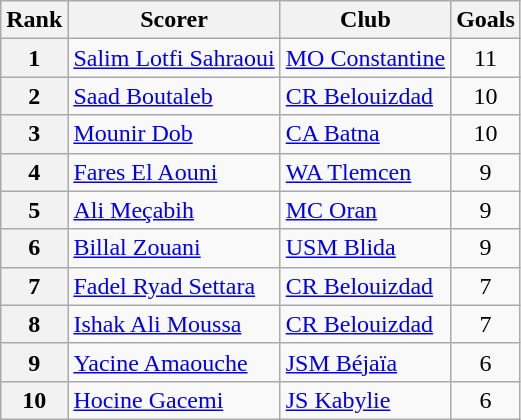<table class="wikitable" style="text-align:center">
<tr>
<th>Rank</th>
<th>Scorer</th>
<th>Club</th>
<th>Goals</th>
</tr>
<tr>
<th>1</th>
<td align="left"> <a href='#'>Salim Lotfi Sahraoui</a></td>
<td align="left"><a href='#'>MO Constantine</a></td>
<td style="text-align:center;">11</td>
</tr>
<tr>
<th>2</th>
<td align="left"> <a href='#'>Saad Boutaleb</a></td>
<td align="left"><a href='#'>CR Belouizdad</a></td>
<td style="text-align:center;">10</td>
</tr>
<tr>
<th>3</th>
<td align="left"> <a href='#'>Mounir Dob</a></td>
<td align="left"><a href='#'>CA Batna</a></td>
<td style="text-align:center;">10</td>
</tr>
<tr>
<th>4</th>
<td align="left"> <a href='#'>Fares El Aouni</a></td>
<td align="left"><a href='#'>WA Tlemcen</a></td>
<td style="text-align:center;">9</td>
</tr>
<tr>
<th>5</th>
<td align="left"> <a href='#'>Ali Meçabih</a></td>
<td align="left"><a href='#'>MC Oran</a></td>
<td style="text-align:center;">9</td>
</tr>
<tr>
<th>6</th>
<td align="left"> <a href='#'>Billal Zouani</a></td>
<td align="left"><a href='#'>USM Blida</a></td>
<td style="text-align:center;">9</td>
</tr>
<tr>
<th>7</th>
<td align="left"> <a href='#'>Fadel Ryad Settara</a></td>
<td align="left"><a href='#'>CR Belouizdad</a></td>
<td style="text-align:center;">7</td>
</tr>
<tr>
<th>8</th>
<td align="left"> <a href='#'>Ishak Ali Moussa</a></td>
<td align="left"><a href='#'>CR Belouizdad</a></td>
<td style="text-align:center;">7</td>
</tr>
<tr>
<th>9</th>
<td align="left"> <a href='#'>Yacine Amaouche</a></td>
<td align="left"><a href='#'>JSM Béjaïa</a></td>
<td style="text-align:center;">6</td>
</tr>
<tr>
<th>10</th>
<td align="left"> <a href='#'>Hocine Gacemi</a></td>
<td align="left"><a href='#'>JS Kabylie</a></td>
<td style="text-align:center;">6</td>
</tr>
</table>
